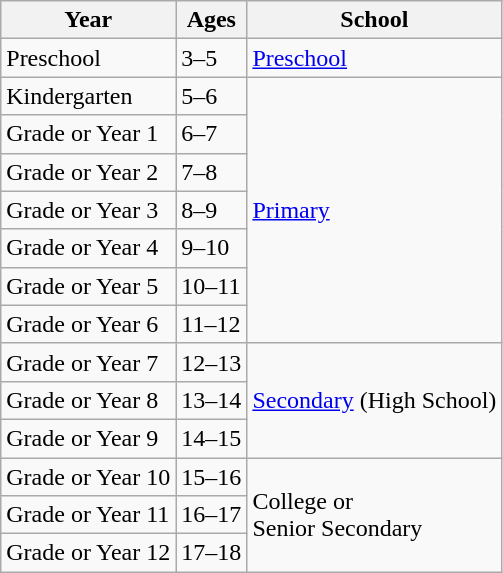<table class="wikitable">
<tr>
<th>Year</th>
<th>Ages</th>
<th>School</th>
</tr>
<tr>
<td>Preschool</td>
<td>3–5</td>
<td><a href='#'>Preschool</a></td>
</tr>
<tr>
<td>Kindergarten</td>
<td>5–6</td>
<td rowspan=7><a href='#'>Primary</a></td>
</tr>
<tr>
<td>Grade or Year 1</td>
<td>6–7</td>
</tr>
<tr>
<td>Grade or Year 2</td>
<td>7–8</td>
</tr>
<tr>
<td>Grade or Year 3</td>
<td>8–9</td>
</tr>
<tr>
<td>Grade or Year 4</td>
<td>9–10</td>
</tr>
<tr>
<td>Grade or Year 5</td>
<td>10–11</td>
</tr>
<tr>
<td>Grade or Year 6</td>
<td>11–12</td>
</tr>
<tr>
<td>Grade or Year 7</td>
<td>12–13</td>
<td rowspan=3><a href='#'>Secondary</a> (High School)</td>
</tr>
<tr>
<td>Grade or Year 8</td>
<td>13–14</td>
</tr>
<tr>
<td>Grade or Year 9</td>
<td>14–15</td>
</tr>
<tr>
<td>Grade or Year 10</td>
<td>15–16</td>
<td rowspan=3>College or<br>Senior Secondary</td>
</tr>
<tr>
<td>Grade or Year 11</td>
<td>16–17</td>
</tr>
<tr>
<td>Grade or Year 12</td>
<td>17–18</td>
</tr>
</table>
